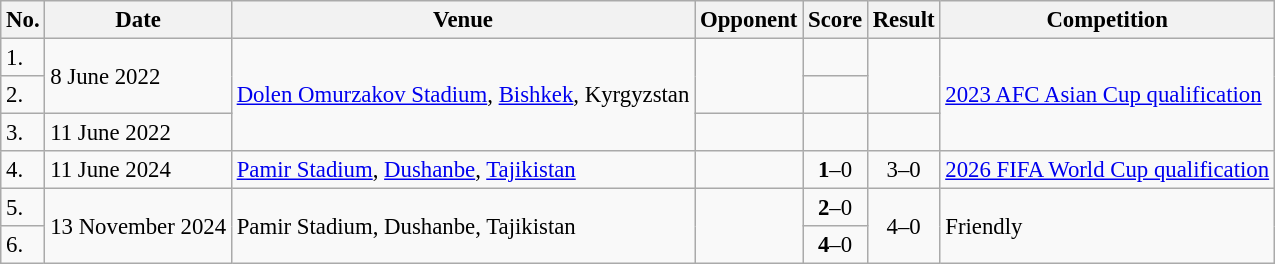<table class="wikitable" style="font-size:95%;">
<tr>
<th>No.</th>
<th>Date</th>
<th>Venue</th>
<th>Opponent</th>
<th>Score</th>
<th>Result</th>
<th>Competition</th>
</tr>
<tr>
<td>1.</td>
<td rowspan="2">8 June 2022</td>
<td rowspan="3"><a href='#'>Dolen Omurzakov Stadium</a>, <a href='#'>Bishkek</a>, Kyrgyzstan</td>
<td rowspan="2"></td>
<td></td>
<td rowspan="2"></td>
<td rowspan="3"><a href='#'>2023 AFC Asian Cup qualification</a></td>
</tr>
<tr>
<td>2.</td>
<td></td>
</tr>
<tr>
<td>3.</td>
<td>11 June 2022</td>
<td></td>
<td></td>
<td></td>
</tr>
<tr>
<td>4.</td>
<td>11 June 2024</td>
<td><a href='#'>Pamir Stadium</a>, <a href='#'>Dushanbe</a>, <a href='#'>Tajikistan</a></td>
<td></td>
<td align=center><strong>1</strong>–0</td>
<td align=center>3–0</td>
<td><a href='#'>2026 FIFA World Cup qualification</a></td>
</tr>
<tr>
<td>5.</td>
<td rowspan="2">13 November 2024</td>
<td rowspan="2">Pamir Stadium, Dushanbe, Tajikistan</td>
<td rowspan="2"></td>
<td align=center><strong>2</strong>–0</td>
<td rowspan="2"  align=center>4–0</td>
<td rowspan="2">Friendly</td>
</tr>
<tr>
<td>6.</td>
<td align=center><strong>4</strong>–0</td>
</tr>
</table>
